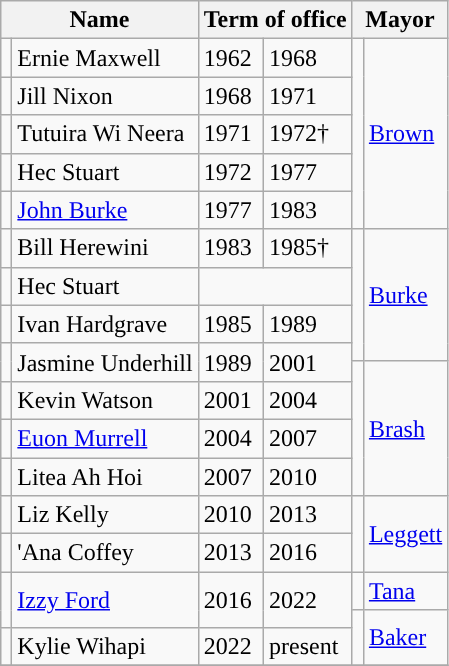<table class="wikitable">
<tr>
<th colspan=2>Name</th>
<th colspan=2>Term of office</th>
<th colspan=2>Mayor</th>
</tr>
<tr>
<td style="background:"></td>
<td>Ernie Maxwell</td>
<td>1962</td>
<td>1968</td>
<td rowspan=5 style="background:"></td>
<td rowspan=5><a href='#'>Brown</a></td>
</tr>
<tr>
<td style="background:"></td>
<td>Jill Nixon</td>
<td>1968</td>
<td>1971</td>
</tr>
<tr>
<td style="background:"></td>
<td>Tutuira Wi Neera</td>
<td>1971</td>
<td>1972†</td>
</tr>
<tr>
<td style="background:"></td>
<td>Hec Stuart</td>
<td>1972</td>
<td>1977</td>
</tr>
<tr>
<td style="background:"></td>
<td><a href='#'>John Burke</a></td>
<td>1977</td>
<td>1983</td>
</tr>
<tr>
<td style="background:"></td>
<td>Bill Herewini</td>
<td>1983</td>
<td>1985†</td>
<td rowspan=4 style="background:"></td>
<td rowspan=4><a href='#'>Burke</a></td>
</tr>
<tr>
<td style="background:"></td>
<td>Hec Stuart</td>
<td colspan="2"></td>
</tr>
<tr>
<td style="background:"></td>
<td>Ivan Hardgrave</td>
<td>1985</td>
<td>1989</td>
</tr>
<tr>
<td height=5 style="border-bottom:solid 0 grey; background:"></td>
<td rowspan="2">Jasmine Underhill</td>
<td rowspan="2">1989</td>
<td rowspan="2">2001</td>
</tr>
<tr>
<td height=5 style="border-top:solid 0 grey; background:"></td>
<td rowspan=4 style="background:"></td>
<td rowspan=4><a href='#'>Brash</a></td>
</tr>
<tr>
<td style="background:"></td>
<td>Kevin Watson</td>
<td>2001</td>
<td>2004</td>
</tr>
<tr>
<td style="background:"></td>
<td><a href='#'>Euon Murrell</a></td>
<td>2004</td>
<td>2007</td>
</tr>
<tr>
<td style="background:"></td>
<td>Litea Ah Hoi</td>
<td>2007</td>
<td>2010</td>
</tr>
<tr>
<td style="background:"></td>
<td>Liz Kelly</td>
<td>2010</td>
<td>2013</td>
<td rowspan=2 style="background:"></td>
<td rowspan=2><a href='#'>Leggett</a></td>
</tr>
<tr>
<td style="background:"></td>
<td>'Ana Coffey</td>
<td>2013</td>
<td>2016</td>
</tr>
<tr>
<td height=5 style="border-bottom:solid 0 grey; background:"></td>
<td rowspan="2"><a href='#'>Izzy Ford</a></td>
<td rowspan="2">2016</td>
<td rowspan="2">2022</td>
<td style="background:"></td>
<td><a href='#'>Tana</a></td>
</tr>
<tr>
<td height=5 style="border-top:solid 0 grey; background:"></td>
<td rowspan=2 style="background:"></td>
<td rowspan=2><a href='#'>Baker</a></td>
</tr>
<tr>
<td style="background:"></td>
<td>Kylie Wihapi</td>
<td>2022</td>
<td>present</td>
</tr>
<tr>
</tr>
</table>
